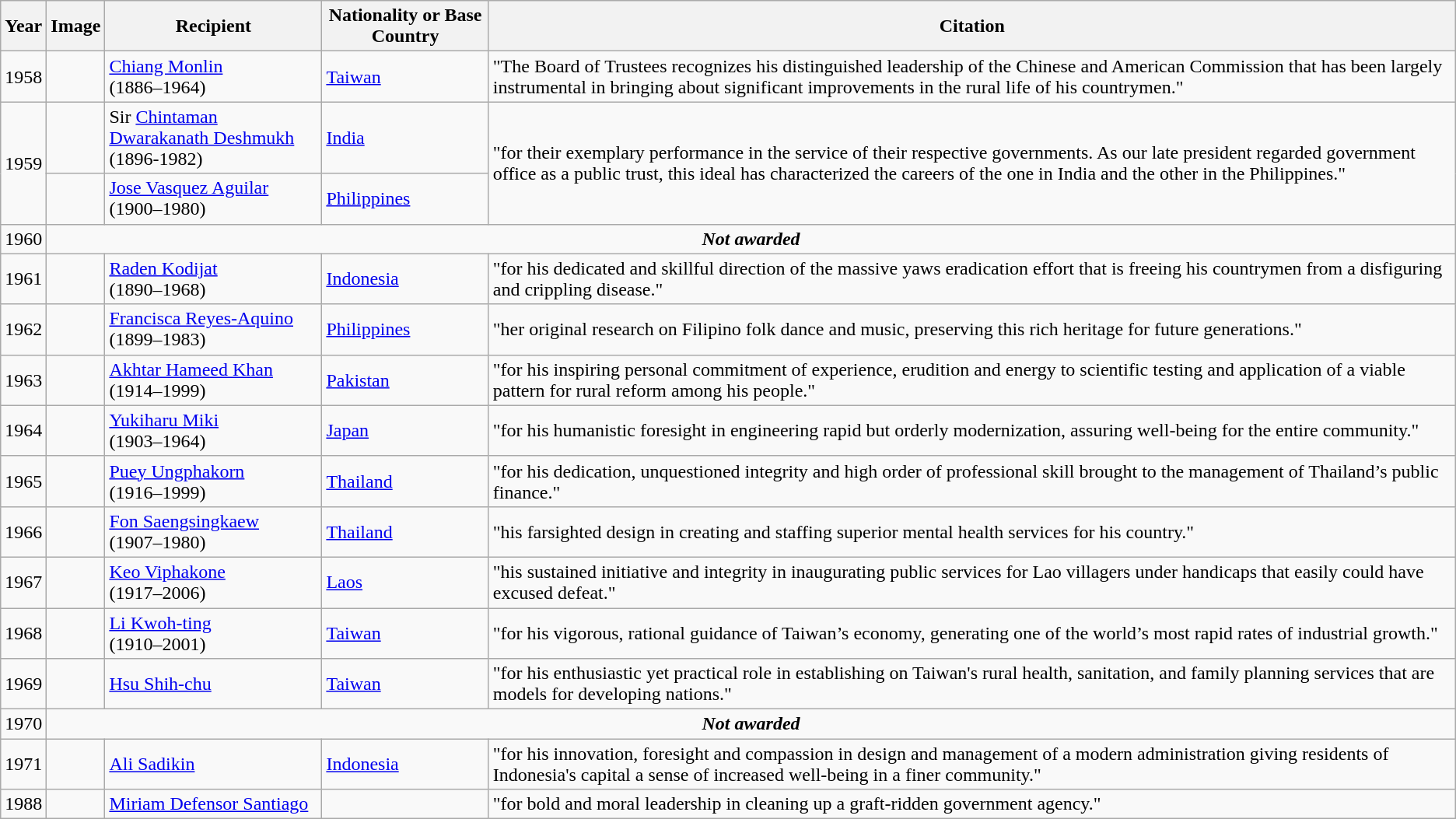<table class="wikitable sortable" border="1">
<tr>
<th>Year</th>
<th>Image</th>
<th>Recipient</th>
<th>Nationality or Base Country</th>
<th>Citation</th>
</tr>
<tr>
<td>1958</td>
<td></td>
<td><a href='#'>Chiang Monlin</a><br>(1886–1964)</td>
<td><a href='#'>Taiwan</a></td>
<td>"The Board of Trustees recognizes his distinguished leadership of the Chinese and American Commission that has been largely instrumental in bringing about significant improvements in the rural life of his countrymen."</td>
</tr>
<tr>
<td rowspan="2">1959</td>
<td> <br></td>
<td>Sir <a href='#'>Chintaman Dwarakanath Deshmukh</a><br>(1896-1982)</td>
<td><a href='#'>India</a></td>
<td rowspan="2">"for their exemplary performance in the service of their respective governments. As our late president regarded government office as a public trust, this ideal has characterized the careers of the one in India and the other in the Philippines."</td>
</tr>
<tr>
<td></td>
<td><a href='#'>Jose Vasquez Aguilar</a><br>(1900–1980)</td>
<td><a href='#'>Philippines</a></td>
</tr>
<tr>
<td>1960</td>
<td colspan="4" align="center"><strong><em>Not awarded</em></strong></td>
</tr>
<tr>
<td>1961</td>
<td></td>
<td><a href='#'>Raden Kodijat</a><br>(1890–1968)</td>
<td><a href='#'>Indonesia</a></td>
<td>"for his dedicated and skillful direction of the massive yaws eradication effort that is freeing his countrymen from a disfiguring and crippling disease."</td>
</tr>
<tr>
<td>1962</td>
<td></td>
<td><a href='#'>Francisca Reyes-Aquino</a><br>(1899–1983)</td>
<td><a href='#'>Philippines</a></td>
<td>"her original research on Filipino folk dance and music, preserving this rich heritage for future generations."</td>
</tr>
<tr>
<td>1963</td>
<td></td>
<td><a href='#'>Akhtar Hameed Khan</a><br>(1914–1999)</td>
<td><a href='#'>Pakistan</a></td>
<td>"for his inspiring personal commitment of experience, erudition and energy to scientific testing and application of a viable pattern for rural reform among his people."</td>
</tr>
<tr>
<td>1964</td>
<td></td>
<td><a href='#'>Yukiharu Miki</a><br>(1903–1964)</td>
<td><a href='#'>Japan</a></td>
<td>"for his humanistic foresight in engineering rapid but orderly modernization, assuring well-being for the entire community."</td>
</tr>
<tr>
<td>1965</td>
<td></td>
<td><a href='#'>Puey Ungphakorn</a><br>(1916–1999)</td>
<td><a href='#'>Thailand</a></td>
<td>"for his dedication, unquestioned integrity and high order of professional skill brought to the management of Thailand’s public finance."</td>
</tr>
<tr>
<td>1966</td>
<td></td>
<td><a href='#'>Fon Saengsingkaew</a><br>(1907–1980)</td>
<td><a href='#'>Thailand</a></td>
<td>"his farsighted design in creating and staffing superior mental health services for his country."</td>
</tr>
<tr>
<td>1967</td>
<td></td>
<td><a href='#'>Keo Viphakone</a><br>(1917–2006)</td>
<td><a href='#'>Laos</a></td>
<td>"his sustained initiative and integrity in inaugurating public services for Lao villagers under handicaps that easily could have excused defeat."</td>
</tr>
<tr>
<td>1968</td>
<td></td>
<td><a href='#'>Li Kwoh-ting</a><br>(1910–2001)</td>
<td><a href='#'>Taiwan</a></td>
<td>"for his vigorous, rational guidance of Taiwan’s economy, generating one of the world’s most rapid rates of industrial growth."</td>
</tr>
<tr>
<td>1969</td>
<td></td>
<td><a href='#'>Hsu Shih-chu</a></td>
<td><a href='#'>Taiwan</a></td>
<td>"for his enthusiastic yet practical role in establishing on Taiwan's rural health, sanitation, and family planning services that are models for developing nations."</td>
</tr>
<tr>
<td>1970</td>
<td colspan="4" align="center"><strong><em>Not awarded</em></strong></td>
</tr>
<tr>
<td>1971</td>
<td></td>
<td><a href='#'>Ali Sadikin</a></td>
<td><a href='#'>Indonesia</a></td>
<td>"for his innovation, foresight and compassion in design and management of a modern administration giving residents of Indonesia's capital a sense of increased well-being in a finer community."</td>
</tr>
<tr>
<td>1988</td>
<td></td>
<td><a href='#'>Miriam Defensor Santiago</a></td>
<td></td>
<td>"for bold and moral leadership in cleaning up a graft-ridden government agency."</td>
</tr>
</table>
